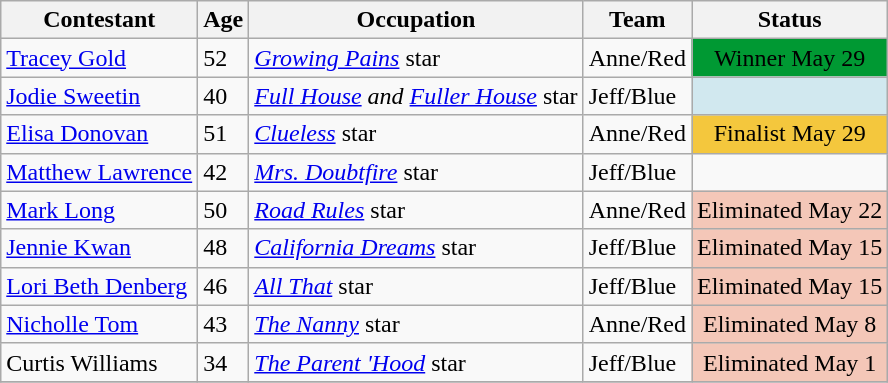<table class="wikitable"  style="border-collapse:collapse;">
<tr>
<th>Contestant</th>
<th>Age</th>
<th>Occupation</th>
<th>Team</th>
<th>Status</th>
</tr>
<tr>
<td><a href='#'>Tracey Gold</a></td>
<td>52</td>
<td><em><a href='#'>Growing Pains</a></em> star</td>
<td>Anne/Red</td>
<td style="background:#093; text-align:center;"><span>Winner May 29</span></td>
</tr>
<tr>
<td><a href='#'>Jodie Sweetin</a></td>
<td>40</td>
<td><em><a href='#'>Full House</a> and <a href='#'>Fuller House</a></em> star</td>
<td>Jeff/Blue</td>
<td style="background:#d1e8ef; text-align:center;"></td>
</tr>
<tr>
<td><a href='#'>Elisa Donovan</a></td>
<td>51</td>
<td><em><a href='#'>Clueless</a></em> star</td>
<td>Anne/Red</td>
<td rowspan=1 style="background:#f4c73d; text-align:center;" rowspan=2>Finalist May 29</td>
</tr>
<tr>
<td><a href='#'>Matthew Lawrence</a></td>
<td>42</td>
<td><em><a href='#'>Mrs. Doubtfire</a></em> star</td>
<td>Jeff/Blue</td>
</tr>
<tr>
<td><a href='#'>Mark Long</a></td>
<td>50</td>
<td><em><a href='#'>Road Rules</a></em> star</td>
<td>Anne/Red</td>
<td rowspan=1 style="background:#f4c7b8; text-align:center;">Eliminated May 22</td>
</tr>
<tr>
<td><a href='#'>Jennie Kwan</a></td>
<td>48</td>
<td><em><a href='#'>California Dreams</a></em> star</td>
<td>Jeff/Blue</td>
<td rowspan=1 style="background:#f4c7b8; text-align:center;">Eliminated May 15</td>
</tr>
<tr>
<td><a href='#'>Lori Beth Denberg</a></td>
<td>46</td>
<td><em><a href='#'>All That</a></em> star</td>
<td>Jeff/Blue</td>
<td rowspan=1 style="background:#f4c7b8; text-align:center;">Eliminated May 15</td>
</tr>
<tr>
<td><a href='#'>Nicholle Tom</a></td>
<td>43</td>
<td><em><a href='#'>The Nanny</a></em> star</td>
<td>Anne/Red</td>
<td rowspan=1 style="background:#f4c7b8; text-align:center;">Eliminated May 8</td>
</tr>
<tr>
<td>Curtis Williams</td>
<td>34</td>
<td><em><a href='#'>The Parent 'Hood</a></em> star</td>
<td>Jeff/Blue</td>
<td rowspan=1 style="background:#f4c7b8; text-align:center;">Eliminated May 1</td>
</tr>
<tr>
</tr>
</table>
